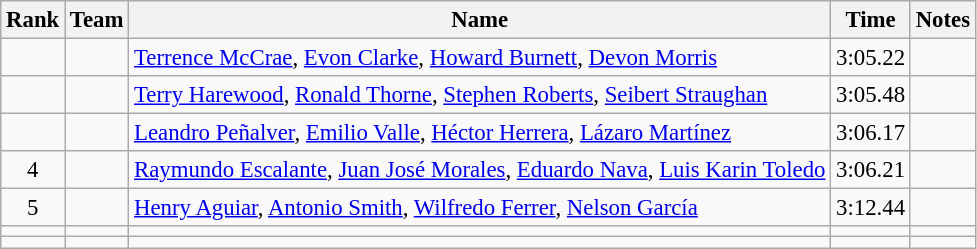<table class="wikitable sortable" style="text-align:center;font-size:95%">
<tr>
<th>Rank</th>
<th>Team</th>
<th>Name</th>
<th>Time</th>
<th>Notes</th>
</tr>
<tr>
<td></td>
<td align=left></td>
<td align=left><a href='#'>Terrence McCrae</a>, <a href='#'>Evon Clarke</a>, <a href='#'>Howard Burnett</a>, <a href='#'>Devon Morris</a></td>
<td>3:05.22</td>
<td></td>
</tr>
<tr>
<td></td>
<td align=left></td>
<td align=left><a href='#'>Terry Harewood</a>, <a href='#'>Ronald Thorne</a>, <a href='#'>Stephen Roberts</a>, <a href='#'>Seibert Straughan</a></td>
<td>3:05.48</td>
<td></td>
</tr>
<tr>
<td></td>
<td align=left></td>
<td align=left><a href='#'>Leandro Peñalver</a>, <a href='#'>Emilio Valle</a>, <a href='#'>Héctor Herrera</a>, <a href='#'>Lázaro Martínez</a></td>
<td>3:06.17</td>
<td></td>
</tr>
<tr>
<td>4</td>
<td align=left></td>
<td align=left><a href='#'>Raymundo Escalante</a>, <a href='#'>Juan José Morales</a>, <a href='#'>Eduardo Nava</a>, <a href='#'>Luis Karin Toledo</a></td>
<td>3:06.21</td>
<td></td>
</tr>
<tr>
<td>5</td>
<td align=left></td>
<td align=left><a href='#'>Henry Aguiar</a>, <a href='#'>Antonio Smith</a>, <a href='#'>Wilfredo Ferrer</a>, <a href='#'>Nelson García</a></td>
<td>3:12.44</td>
<td></td>
</tr>
<tr>
<td></td>
<td align=left></td>
<td align=left></td>
<td></td>
<td></td>
</tr>
<tr>
<td></td>
<td align=left></td>
<td align=left></td>
<td></td>
<td></td>
</tr>
</table>
